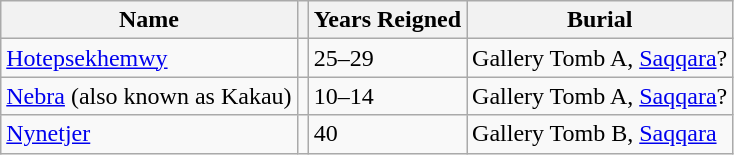<table class="wikitable">
<tr>
<th>Name</th>
<th></th>
<th>Years Reigned</th>
<th>Burial</th>
</tr>
<tr>
<td><a href='#'>Hotepsekhemwy</a></td>
<td></td>
<td>25–29</td>
<td>Gallery Tomb A, <a href='#'>Saqqara</a>?</td>
</tr>
<tr>
<td><a href='#'>Nebra</a> (also known as Kakau)</td>
<td></td>
<td>10–14</td>
<td>Gallery Tomb A, <a href='#'>Saqqara</a>?</td>
</tr>
<tr>
<td><a href='#'>Nynetjer</a></td>
<td></td>
<td>40</td>
<td>Gallery Tomb B, <a href='#'>Saqqara</a></td>
</tr>
</table>
